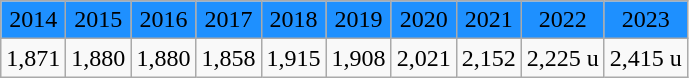<table class="wikitable" border="1">
<tr align="center" style="background:#1E90FF;">
<td>2014</td>
<td>2015</td>
<td>2016</td>
<td>2017</td>
<td>2018</td>
<td>2019</td>
<td>2020</td>
<td>2021</td>
<td>2022</td>
<td>2023</td>
</tr>
<tr>
<td>1,871</td>
<td>1,880</td>
<td>1,880</td>
<td>1,858</td>
<td>1,915</td>
<td>1,908</td>
<td>2,021</td>
<td>2,152</td>
<td>2,225 u</td>
<td>2,415 u</td>
</tr>
</table>
